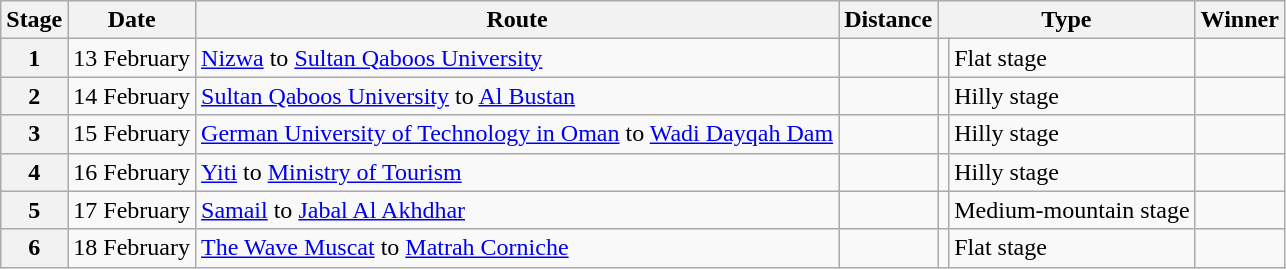<table class="wikitable">
<tr>
<th scope="col">Stage</th>
<th scope="col">Date</th>
<th scope="col">Route</th>
<th scope="col">Distance</th>
<th colspan="2" scope="col">Type</th>
<th scope="col">Winner</th>
</tr>
<tr>
<th scope="row">1</th>
<td>13 February</td>
<td><a href='#'>Nizwa</a> to <a href='#'>Sultan Qaboos University</a></td>
<td style="text-align:center;"></td>
<td></td>
<td>Flat stage</td>
<td></td>
</tr>
<tr>
<th scope="row">2</th>
<td>14 February</td>
<td><a href='#'>Sultan Qaboos University</a> to <a href='#'>Al Bustan</a></td>
<td style="text-align:center;"></td>
<td></td>
<td>Hilly stage</td>
<td></td>
</tr>
<tr>
<th scope="row">3</th>
<td>15 February</td>
<td><a href='#'>German University of Technology in Oman</a> to <a href='#'>Wadi Dayqah Dam</a></td>
<td style="text-align:center;"></td>
<td></td>
<td>Hilly stage</td>
<td></td>
</tr>
<tr>
<th scope="row">4</th>
<td>16 February</td>
<td><a href='#'>Yiti</a> to <a href='#'>Ministry of Tourism</a></td>
<td style="text-align:center;"></td>
<td></td>
<td>Hilly stage</td>
<td></td>
</tr>
<tr>
<th scope="row">5</th>
<td>17 February</td>
<td><a href='#'>Samail</a> to <a href='#'>Jabal Al Akhdhar</a></td>
<td style="text-align:center;"></td>
<td></td>
<td>Medium-mountain stage</td>
<td></td>
</tr>
<tr>
<th scope="row">6</th>
<td>18 February</td>
<td><a href='#'>The Wave Muscat</a> to <a href='#'>Matrah Corniche</a></td>
<td style="text-align:center;"></td>
<td></td>
<td>Flat stage</td>
<td></td>
</tr>
</table>
